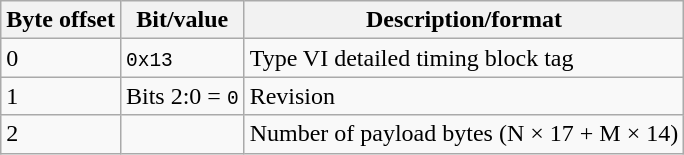<table class=wikitable>
<tr>
<th>Byte offset</th>
<th>Bit/value</th>
<th>Description/format</th>
</tr>
<tr>
<td>0</td>
<td><code>0x13</code></td>
<td>Type VI detailed timing block tag</td>
</tr>
<tr>
<td>1</td>
<td>Bits 2:0 = <code>0</code></td>
<td>Revision</td>
</tr>
<tr>
<td>2</td>
<td></td>
<td>Number of payload bytes (N × 17 + M × 14)</td>
</tr>
</table>
